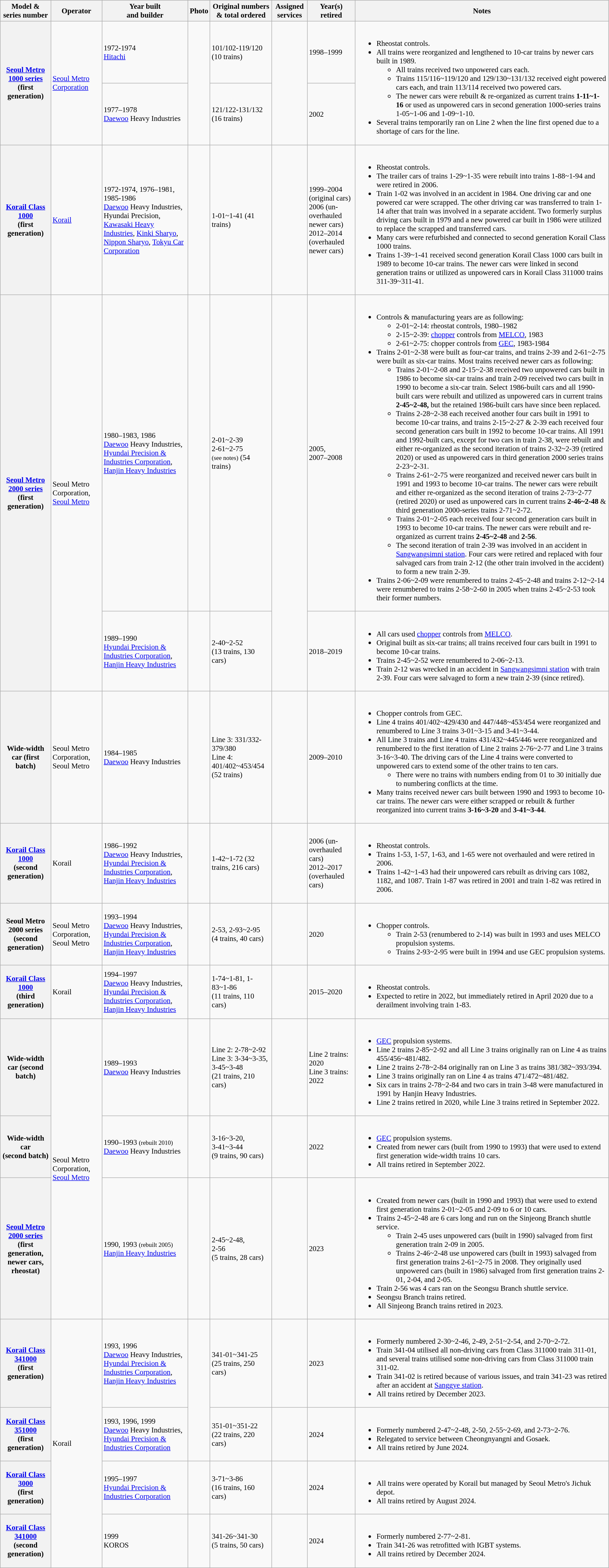<table class="wikitable sortable" style="font-size: 95%;" |>
<tr>
<th>Model & series number</th>
<th>Operator</th>
<th>Year built<br>and builder</th>
<th>Photo</th>
<th width=120px>Original numbers & total ordered</th>
<th>Assigned services</th>
<th>Year(s) retired</th>
<th>Notes</th>
</tr>
<tr>
<th rowspan=2><a href='#'>Seoul Metro 1000 series</a><br>(first generation)</th>
<td rowspan=2><a href='#'>Seoul Metro Corporation</a></td>
<td>1972-1974<br><a href='#'>Hitachi</a></td>
<td rowspan=2></td>
<td>101/102-119/120 (10 trains)</td>
<td rowspan=2> </td>
<td>1998–1999</td>
<td rowspan=2><br><ul><li>Rheostat controls.</li><li>All trains were reorganized and lengthened to 10-car trains by newer cars built in 1989.<ul><li>All trains received two unpowered cars each.</li><li>Trains 115/116~119/120 and 129/130~131/132 received eight powered cars each, and train 113/114 received two powered cars.</li><li>The newer cars were rebuilt & re-organized as current trains <strong>1-11~1-16</strong> or used as unpowered cars in second generation 1000-series trains 1-05~1-06 and 1-09~1-10.</li></ul></li><li>Several trains temporarily ran on Line 2 when the line first opened due to a shortage of cars for the line.</li></ul></td>
</tr>
<tr>
<td>1977–1978<br><a href='#'>Daewoo</a> Heavy Industries</td>
<td>121/122-131/132 (16 trains)</td>
<td>2002</td>
</tr>
<tr>
<th><a href='#'>Korail Class 1000</a><br>(first generation)</th>
<td><a href='#'>Korail</a></td>
<td>1972-1974, 1976–1981, 1985-1986<br><a href='#'>Daewoo</a> Heavy Industries, Hyundai Precision, <a href='#'>Kawasaki Heavy Industries</a>, <a href='#'>Kinki Sharyo</a>, <a href='#'>Nippon Sharyo</a>, <a href='#'>Tokyu Car Corporation</a></td>
<td></td>
<td>1-01~1-41 (41 trains)</td>
<td></td>
<td>1999–2004 (original cars)<br>2006 (un-overhauled newer cars)<br>2012–2014 (overhauled newer cars)</td>
<td><br><ul><li>Rheostat controls.</li><li>The trailer cars of trains 1-29~1-35 were rebuilt into trains 1-88~1-94 and were retired in 2006.</li><li>Train 1-02 was involved in an accident in 1984. One driving car and one powered car were scrapped. The other driving car was transferred to train 1-14 after that train was involved in a separate accident. Two formerly surplus driving cars built in 1979 and a new powered car built in 1986 were utilized to replace the scrapped and transferred cars.</li><li>Many cars were refurbished and connected to second generation Korail Class 1000 trains.</li><li>Trains 1-39~1-41 received second generation Korail Class 1000 cars built in 1989 to become 10-car trains. The newer cars were linked in second generation trains or utilized as unpowered cars in Korail Class 311000 trains 311-39~311-41.</li></ul></td>
</tr>
<tr>
<th rowspan=2><a href='#'>Seoul Metro 2000 series</a><br>(first generation)</th>
<td rowspan=2>Seoul Metro Corporation, <a href='#'>Seoul Metro</a></td>
<td>1980–1983, 1986<br><a href='#'>Daewoo</a> Heavy Industries, <a href='#'>Hyundai Precision & Industries Corporation</a>, <a href='#'>Hanjin Heavy Industries</a></td>
<td></td>
<td>2-01~2-39<br>2-61~2-75<br><small>(see notes)</small> (54 trains)</td>
<td rowspan=2></td>
<td>2005,<br>2007–2008</td>
<td><br><ul><li>Controls & manufacturing years are as following:<ul><li>2-01~2-14: rheostat controls, 1980–1982</li><li>2-15~2-39: <a href='#'>chopper</a> controls from <a href='#'>MELCO</a>, 1983</li><li>2-61~2-75: chopper controls from <a href='#'>GEC</a>, 1983-1984</li></ul></li><li>Trains 2-01~2-38 were built as four-car trains, and trains 2-39 and 2-61~2-75 were built as six-car trains. Most trains received newer cars as following:<ul><li>Trains 2-01~2-08 and 2-15~2-38 received two unpowered cars built in 1986 to become six-car trains and train 2-09 received two cars built in 1990 to become a six-car train. Select 1986-built cars and all 1990-built cars were rebuilt and utilized as unpowered cars in current trains <strong>2-45~2-48,</strong> but the retained 1986-built cars have since been replaced.</li><li>Trains 2-28~2-38 each received another four cars built in 1991 to become 10-car trains, and trains 2-15~2-27 & 2-39 each received four second generation cars built in 1992 to become 10-car trains. All 1991 and 1992-built cars, except for two cars in train 2-38, were rebuilt and either re-organized as the second iteration of trains 2-32~2-39 (retired 2020) or used as unpowered cars in third generation 2000 series trains 2-23~2-31.</li><li>Trains 2-61~2-75 were reorganized and received newer cars built in 1991 and 1993 to become 10-car trains. The newer cars were rebuilt and either re-organized as the second iteration of trains 2-73~2-77 (retired 2020) or used as unpowered cars in current trains <strong>2-46~2-48</strong> & third generation 2000-series trains 2-71~2-72.</li><li>Trains 2-01~2-05 each received four second generation cars built in 1993 to become 10-car trains. The newer cars were rebuilt and re-organized as current trains <strong>2-45~2-48</strong> and <strong>2-56</strong>.</li><li>The second iteration of train 2-39 was involved in an accident in <a href='#'>Sangwangsimni station</a>. Four cars were retired and replaced with four salvaged cars from train 2-12 (the other train involved in the accident) to form a new train 2-39.</li></ul></li><li>Trains 2-06~2-09 were renumbered to trains 2-45~2-48 and trains 2-12~2-14 were renumbered to trains 2-58~2-60 in 2005 when trains 2-45~2-53 took their former numbers.</li></ul></td>
</tr>
<tr>
<td>1989–1990<br><a href='#'>Hyundai Precision & Industries Corporation</a>, <a href='#'>Hanjin Heavy Industries</a></td>
<td></td>
<td>2-40~2-52<br>(13 trains, 130 cars)</td>
<td>2018–2019</td>
<td><br><ul><li>All cars used <a href='#'>chopper</a> controls from <a href='#'>MELCO</a>.</li><li>Original built as six-car trains; all trains received four cars built in 1991 to become 10-car trains.</li><li>Trains 2-45~2-52 were renumbered to 2-06~2-13.</li><li>Train 2-12 was wrecked in an accident in <a href='#'>Sangwangsimni station</a> with train 2-39. Four cars were salvaged to form a new train 2-39 (since retired).</li></ul></td>
</tr>
<tr>
<th>Wide-width car (first batch)</th>
<td>Seoul Metro Corporation, Seoul Metro</td>
<td>1984–1985<br><a href='#'>Daewoo</a> Heavy Industries</td>
<td></td>
<td>Line 3: 331/332-379/380<br>Line 4: 401/402~453/454<br>(52 trains)</td>
<td>  </td>
<td>2009–2010</td>
<td><br><ul><li>Chopper controls from GEC.</li><li>Line 4 trains 401/402~429/430 and 447/448~453/454 were reorganized and renumbered to Line 3 trains 3-01~3-15 and 3-41~3-44.</li><li>All Line 3 trains and Line 4 trains 431/432~445/446 were reorganized and renumbered to the first iteration of Line 2 trains 2-76~2-77 and Line 3 trains 3-16~3-40. The driving cars of the Line 4 trains were converted to unpowered cars to extend some of the other trains to ten cars.<ul><li>There were no trains with numbers ending from 01 to 30 initially due to numbering conflicts at the time.</li></ul></li><li>Many trains received newer cars built between 1990 and 1993 to become 10-car trains. The newer cars were either scrapped or rebuilt & further reorganized into current trains <strong>3-16~3-20</strong> and <strong>3-41~3-44</strong>.</li></ul></td>
</tr>
<tr>
<th><a href='#'>Korail Class 1000</a><br>(second generation)</th>
<td>Korail</td>
<td>1986–1992<br><a href='#'>Daewoo</a> Heavy Industries, <a href='#'>Hyundai Precision & Industries Corporation</a>, <a href='#'>Hanjin Heavy Industries</a></td>
<td><br></td>
<td>1-42~1-72 (32 trains, 216 cars)</td>
<td></td>
<td>2006 (un-overhauled cars)<br>2012–2017 (overhauled cars)</td>
<td><br><ul><li>Rheostat controls.</li><li>Trains 1-53, 1-57, 1-63, and 1-65 were not overhauled and were retired in 2006.</li><li>Trains 1-42~1-43 had their unpowered cars rebuilt as driving cars 1082, 1182, and 1087. Train 1-87 was retired in 2001 and train 1-82 was retired in 2006.</li></ul></td>
</tr>
<tr>
<th>Seoul Metro 2000 series<br>(second generation)</th>
<td>Seoul Metro Corporation, Seoul Metro</td>
<td>1993–1994<br><a href='#'>Daewoo</a> Heavy Industries, <a href='#'>Hyundai Precision & Industries Corporation</a>, <a href='#'>Hanjin Heavy Industries</a></td>
<td></td>
<td>2-53, 2-93~2-95<br>(4 trains, 40 cars)</td>
<td></td>
<td>2020</td>
<td><br><ul><li>Chopper controls.<ul><li>Train 2-53 (renumbered to 2-14) was built in 1993 and uses MELCO propulsion systems.</li><li>Trains 2-93~2-95 were built in 1994 and use GEC propulsion systems.</li></ul></li></ul></td>
</tr>
<tr>
<th><a href='#'>Korail Class 1000</a><br>(third generation)</th>
<td>Korail</td>
<td>1994–1997<br><a href='#'>Daewoo</a> Heavy Industries, <a href='#'>Hyundai Precision & Industries Corporation</a>, <a href='#'>Hanjin Heavy Industries</a></td>
<td></td>
<td>1-74~1-81, 1-83~1-86<br>(11 trains, 110 cars)</td>
<td></td>
<td>2015–2020</td>
<td><br><ul><li>Rheostat controls.</li><li>Expected to retire in 2022, but immediately retired in April 2020 due to a derailment involving train 1-83.</li></ul></td>
</tr>
<tr>
<th>Wide-width car (second batch)</th>
<td rowspan=3>Seoul Metro Corporation, <a href='#'>Seoul Metro</a></td>
<td>1989–1993<br><a href='#'>Daewoo</a> Heavy Industries</td>
<td><br></td>
<td>Line 2: 2-78~2-92<br>Line 3: 3-34~3-35, 3-45~3-48<br>(21 trains, 210 cars)</td>
<td> </td>
<td>Line 2 trains: 2020<br>Line 3 trains: 2022</td>
<td><br><ul><li><a href='#'>GEC</a> propulsion systems.</li><li>Line 2 trains 2-85~2-92 and all Line 3 trains originally ran on Line 4 as trains 455/456~481/482.</li><li>Line 2 trains 2-78~2-84 originally ran on Line 3 as trains 381/382~393/394.</li><li>Line 3 trains originally ran on Line 4 as trains 471/472~481/482.</li><li>Six cars in trains 2-78~2-84 and two cars in train 3-48 were manufactured in 1991 by Hanjin Heavy Industries.</li><li>Line 2 trains retired in 2020, while Line 3 trains retired in September 2022.</li></ul></td>
</tr>
<tr>
<th>Wide-width car<br>(second batch)</th>
<td>1990–1993 <small>(rebuilt 2010)</small><br><a href='#'>Daewoo</a> Heavy Industries</td>
<td></td>
<td>3-16~3-20,<br>3-41~3-44<br>(9 trains, 90 cars)</td>
<td></td>
<td>2022</td>
<td><br><ul><li><a href='#'>GEC</a> propulsion systems.</li><li>Created from newer cars (built from 1990 to 1993) that were used to extend first generation wide-width trains 10 cars.</li><li>All trains retired in September 2022.</li></ul></td>
</tr>
<tr>
<th><a href='#'>Seoul Metro 2000 series</a><br>(first generation, newer cars, rheostat)</th>
<td>1990, 1993 <small>(rebuilt 2005)</small><br><a href='#'>Hanjin Heavy Industries</a></td>
<td></td>
<td>2-45~2-48,<br>2-56<br>(5 trains, 28 cars)</td>
<td></td>
<td>2023</td>
<td><br><ul><li>Created from newer cars (built in 1990 and 1993) that were used to extend first generation trains 2-01~2-05 and 2-09 to 6 or 10 cars.</li><li>Trains 2-45~2-48 are 6 cars long and run on the Sinjeong Branch shuttle service.<ul><li>Train 2-45 uses unpowered cars (built in 1990) salvaged from first generation train 2-09 in 2005.</li><li>Trains 2-46~2-48 use unpowered cars (built in 1993) salvaged from first generation trains 2-61~2-75 in 2008. They originally used unpowered cars (built in 1986) salvaged from first generation trains 2-01, 2-04, and 2-05.</li></ul></li><li>Train 2-56 was 4 cars ran on the Seongsu Branch shuttle service.</li><li>Seongsu Branch trains retired.</li><li>All Sinjeong Branch trains retired in 2023.</li></ul></td>
</tr>
<tr>
<th><a href='#'>Korail Class 341000</a><br>(first generation)</th>
<td rowspan="4">Korail</td>
<td>1993, 1996<br><a href='#'>Daewoo</a> Heavy Industries, <a href='#'>Hyundai Precision & Industries Corporation</a>, <a href='#'>Hanjin Heavy Industries</a></td>
<td rowspan="2"></td>
<td>341-01~341-25<br>(25 trains, 250 cars)</td>
<td></td>
<td>2023</td>
<td><br><ul><li>Formerly numbered 2-30~2-46, 2-49, 2-51~2-54, and 2-70~2-72.</li><li>Train 341-04 utilised all non-driving cars from Class 311000 train 311-01, and several trains utilised some non-driving cars from Class 311000 train 311-02.</li><li>Train 341-02 is retired because of various issues, and train 341-23 was retired after an accident at <a href='#'>Sanggye station</a>.</li><li>All trains retired by December 2023.</li></ul></td>
</tr>
<tr>
<th><a href='#'>Korail Class 351000</a><br>(first generation)</th>
<td>1993, 1996, 1999<br><a href='#'>Daewoo</a> Heavy Industries, <a href='#'>Hyundai Precision & Industries Corporation</a></td>
<td>351-01~351-22<br>(22 trains, 220 cars)</td>
<td></td>
<td>2024</td>
<td><br><ul><li>Formerly numbered 2-47~2-48, 2-50, 2-55~2-69, and 2-73~2-76.</li><li>Relegated to service between Cheongnyangni and Gosaek.</li><li>All trains retired by June 2024.</li></ul></td>
</tr>
<tr>
<th><a href='#'>Korail Class 3000</a><br>(first generation)</th>
<td>1995–1997<br><a href='#'>Hyundai Precision & Industries Corporation</a></td>
<td></td>
<td>3-71~3-86<br>(16 trains, 160 cars)</td>
<td></td>
<td>2024</td>
<td><br><ul><li>All trains were operated by Korail but managed by Seoul Metro's Jichuk depot.</li><li>All trains retired by August 2024.</li></ul></td>
</tr>
<tr>
<th><a href='#'>Korail Class 341000</a><br>(second generation)</th>
<td>1999<br>KOROS</td>
<td></td>
<td>341-26~341-30<br>(5 trains, 50 cars)</td>
<td></td>
<td>2024</td>
<td><br><ul><li>Formerly numbered 2-77~2-81.</li><li>Train 341-26 was retrofitted with IGBT systems.</li><li>All trains retired by December 2024.</li></ul></td>
</tr>
</table>
